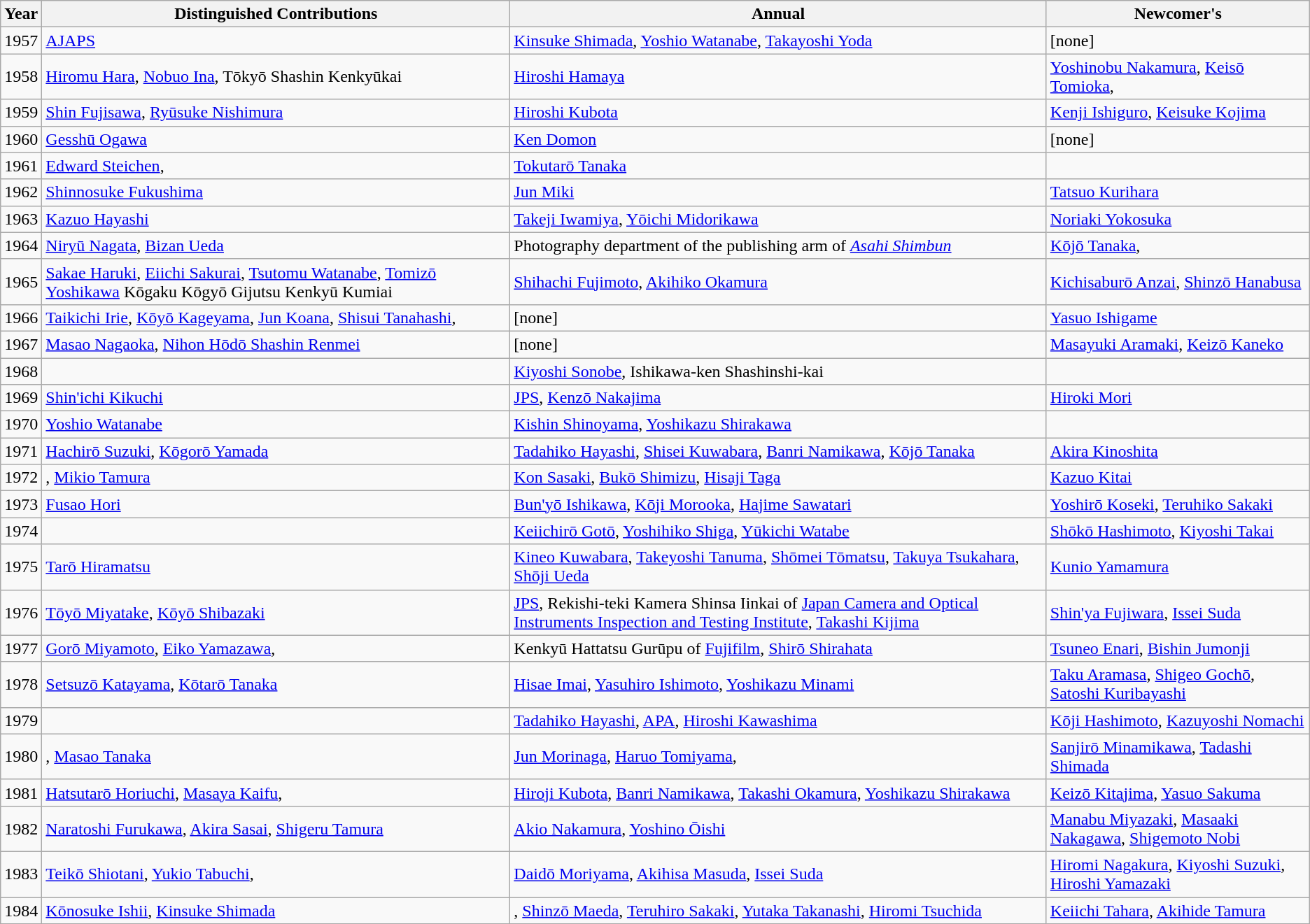<table class="wikitable">
<tr>
<th>Year</th>
<th>Distinguished Contributions</th>
<th>Annual</th>
<th>Newcomer's</th>
</tr>
<tr>
<td>1957</td>
<td><a href='#'>AJAPS</a></td>
<td><a href='#'>Kinsuke Shimada</a>, <a href='#'>Yoshio Watanabe</a>, <a href='#'>Takayoshi Yoda</a></td>
<td>[none]</td>
</tr>
<tr>
<td>1958</td>
<td><a href='#'>Hiromu Hara</a>, <a href='#'>Nobuo Ina</a>, Tōkyō Shashin Kenkyūkai</td>
<td><a href='#'>Hiroshi Hamaya</a></td>
<td><a href='#'>Yoshinobu Nakamura</a>, <a href='#'>Keisō Tomioka</a>, </td>
</tr>
<tr>
<td>1959</td>
<td><a href='#'>Shin Fujisawa</a>, <a href='#'>Ryūsuke Nishimura</a></td>
<td><a href='#'>Hiroshi Kubota</a></td>
<td><a href='#'>Kenji Ishiguro</a>, <a href='#'>Keisuke Kojima</a></td>
</tr>
<tr>
<td>1960</td>
<td><a href='#'>Gesshū Ogawa</a></td>
<td><a href='#'>Ken Domon</a></td>
<td>[none]</td>
</tr>
<tr>
<td>1961</td>
<td><a href='#'>Edward Steichen</a>, </td>
<td><a href='#'>Tokutarō Tanaka</a></td>
<td></td>
</tr>
<tr>
<td>1962</td>
<td><a href='#'>Shinnosuke Fukushima</a></td>
<td><a href='#'>Jun Miki</a></td>
<td><a href='#'>Tatsuo Kurihara</a></td>
</tr>
<tr>
<td>1963</td>
<td><a href='#'>Kazuo Hayashi</a></td>
<td><a href='#'>Takeji Iwamiya</a>, <a href='#'>Yōichi Midorikawa</a></td>
<td><a href='#'>Noriaki Yokosuka</a></td>
</tr>
<tr>
<td>1964</td>
<td><a href='#'>Niryū Nagata</a>, <a href='#'>Bizan Ueda</a></td>
<td>Photography department of the publishing arm of <em><a href='#'>Asahi Shimbun</a></em></td>
<td><a href='#'>Kōjō Tanaka</a>, </td>
</tr>
<tr>
<td>1965</td>
<td><a href='#'>Sakae Haruki</a>, <a href='#'>Eiichi Sakurai</a>, <a href='#'>Tsutomu Watanabe</a>, <a href='#'>Tomizō Yoshikawa</a> Kōgaku Kōgyō Gijutsu Kenkyū Kumiai</td>
<td><a href='#'>Shihachi Fujimoto</a>, <a href='#'>Akihiko Okamura</a></td>
<td><a href='#'>Kichisaburō Anzai</a>, <a href='#'>Shinzō Hanabusa</a></td>
</tr>
<tr>
<td>1966</td>
<td><a href='#'>Taikichi Irie</a>, <a href='#'>Kōyō Kageyama</a>, <a href='#'>Jun Koana</a>, <a href='#'>Shisui Tanahashi</a>, </td>
<td>[none]</td>
<td><a href='#'>Yasuo Ishigame</a></td>
</tr>
<tr>
<td>1967</td>
<td><a href='#'>Masao Nagaoka</a>, <a href='#'>Nihon Hōdō Shashin Renmei</a></td>
<td>[none]</td>
<td><a href='#'>Masayuki Aramaki</a>, <a href='#'>Keizō Kaneko</a></td>
</tr>
<tr>
<td>1968</td>
<td></td>
<td><a href='#'>Kiyoshi Sonobe</a>, Ishikawa-ken Shashinshi-kai</td>
<td></td>
</tr>
<tr>
<td>1969</td>
<td><a href='#'>Shin'ichi Kikuchi</a></td>
<td><a href='#'>JPS</a>, <a href='#'>Kenzō Nakajima</a></td>
<td><a href='#'>Hiroki Mori</a></td>
</tr>
<tr>
<td>1970</td>
<td><a href='#'>Yoshio Watanabe</a></td>
<td><a href='#'>Kishin Shinoyama</a>, <a href='#'>Yoshikazu Shirakawa</a></td>
<td></td>
</tr>
<tr>
<td>1971</td>
<td><a href='#'>Hachirō Suzuki</a>, <a href='#'>Kōgorō Yamada</a></td>
<td><a href='#'>Tadahiko Hayashi</a>, <a href='#'>Shisei Kuwabara</a>, <a href='#'>Banri Namikawa</a>, <a href='#'>Kōjō Tanaka</a> </td>
<td><a href='#'>Akira Kinoshita</a></td>
</tr>
<tr>
<td>1972</td>
<td>, <a href='#'>Mikio Tamura</a></td>
<td><a href='#'>Kon Sasaki</a>, <a href='#'>Bukō Shimizu</a>, <a href='#'>Hisaji Taga</a></td>
<td><a href='#'>Kazuo Kitai</a></td>
</tr>
<tr>
<td>1973</td>
<td><a href='#'>Fusao Hori</a></td>
<td><a href='#'>Bun'yō Ishikawa</a>, <a href='#'>Kōji Morooka</a>, <a href='#'>Hajime Sawatari</a></td>
<td><a href='#'>Yoshirō Koseki</a>, <a href='#'>Teruhiko Sakaki</a> </td>
</tr>
<tr>
<td>1974</td>
<td></td>
<td><a href='#'>Keiichirō Gotō</a>, <a href='#'>Yoshihiko Shiga</a>, <a href='#'>Yūkichi Watabe</a></td>
<td><a href='#'>Shōkō Hashimoto</a>, <a href='#'>Kiyoshi Takai</a></td>
</tr>
<tr>
<td>1975</td>
<td><a href='#'>Tarō Hiramatsu</a></td>
<td><a href='#'>Kineo Kuwabara</a>, <a href='#'>Takeyoshi Tanuma</a>, <a href='#'>Shōmei Tōmatsu</a>, <a href='#'>Takuya Tsukahara</a>, <a href='#'>Shōji Ueda</a></td>
<td><a href='#'>Kunio Yamamura</a></td>
</tr>
<tr>
<td>1976</td>
<td><a href='#'>Tōyō Miyatake</a>, <a href='#'>Kōyō Shibazaki</a></td>
<td><a href='#'>JPS</a>, Rekishi-teki Kamera Shinsa Iinkai of <a href='#'>Japan Camera and Optical Instruments Inspection and Testing Institute</a>, <a href='#'>Takashi Kijima</a></td>
<td><a href='#'>Shin'ya Fujiwara</a>, <a href='#'>Issei Suda</a></td>
</tr>
<tr>
<td>1977</td>
<td><a href='#'>Gorō Miyamoto</a>, <a href='#'>Eiko Yamazawa</a>, </td>
<td>Kenkyū Hattatsu Gurūpu of <a href='#'>Fujifilm</a>, <a href='#'>Shirō Shirahata</a></td>
<td><a href='#'>Tsuneo Enari</a>, <a href='#'>Bishin Jumonji</a></td>
</tr>
<tr>
<td>1978</td>
<td><a href='#'>Setsuzō Katayama</a>, <a href='#'>Kōtarō Tanaka</a></td>
<td><a href='#'>Hisae Imai</a>, <a href='#'>Yasuhiro Ishimoto</a>, <a href='#'>Yoshikazu Minami</a></td>
<td><a href='#'>Taku Aramasa</a>, <a href='#'>Shigeo Gochō</a>, <a href='#'>Satoshi Kuribayashi</a></td>
</tr>
<tr>
<td>1979</td>
<td></td>
<td><a href='#'>Tadahiko Hayashi</a>, <a href='#'>APA</a>, <a href='#'>Hiroshi Kawashima</a></td>
<td><a href='#'>Kōji Hashimoto</a>, <a href='#'>Kazuyoshi Nomachi</a></td>
</tr>
<tr>
<td>1980</td>
<td>, <a href='#'>Masao Tanaka</a></td>
<td><a href='#'>Jun Morinaga</a>, <a href='#'>Haruo Tomiyama</a>, </td>
<td><a href='#'>Sanjirō Minamikawa</a>, <a href='#'>Tadashi Shimada</a></td>
</tr>
<tr>
<td>1981</td>
<td><a href='#'>Hatsutarō Horiuchi</a>, <a href='#'>Masaya Kaifu</a>, </td>
<td><a href='#'>Hiroji Kubota</a>, <a href='#'>Banri Namikawa</a>, <a href='#'>Takashi Okamura</a>, <a href='#'>Yoshikazu Shirakawa</a></td>
<td><a href='#'>Keizō Kitajima</a>, <a href='#'>Yasuo Sakuma</a></td>
</tr>
<tr>
<td>1982</td>
<td><a href='#'>Naratoshi Furukawa</a>, <a href='#'>Akira Sasai</a>, <a href='#'>Shigeru Tamura</a></td>
<td><a href='#'>Akio Nakamura</a>, <a href='#'>Yoshino Ōishi</a></td>
<td><a href='#'>Manabu Miyazaki</a>, <a href='#'>Masaaki Nakagawa</a>, <a href='#'>Shigemoto Nobi</a></td>
</tr>
<tr>
<td>1983</td>
<td><a href='#'>Teikō Shiotani</a>, <a href='#'>Yukio Tabuchi</a>, </td>
<td><a href='#'>Daidō Moriyama</a>, <a href='#'>Akihisa Masuda</a>, <a href='#'>Issei Suda</a></td>
<td><a href='#'>Hiromi Nagakura</a>, <a href='#'>Kiyoshi Suzuki</a>, <a href='#'>Hiroshi Yamazaki</a></td>
</tr>
<tr>
<td>1984</td>
<td><a href='#'>Kōnosuke Ishii</a>, <a href='#'>Kinsuke Shimada</a></td>
<td>, <a href='#'>Shinzō Maeda</a>, <a href='#'>Teruhiro Sakaki</a>, <a href='#'>Yutaka Takanashi</a>, <a href='#'>Hiromi Tsuchida</a></td>
<td><a href='#'>Keiichi Tahara</a>, <a href='#'>Akihide Tamura</a></td>
</tr>
<tr>
</tr>
</table>
